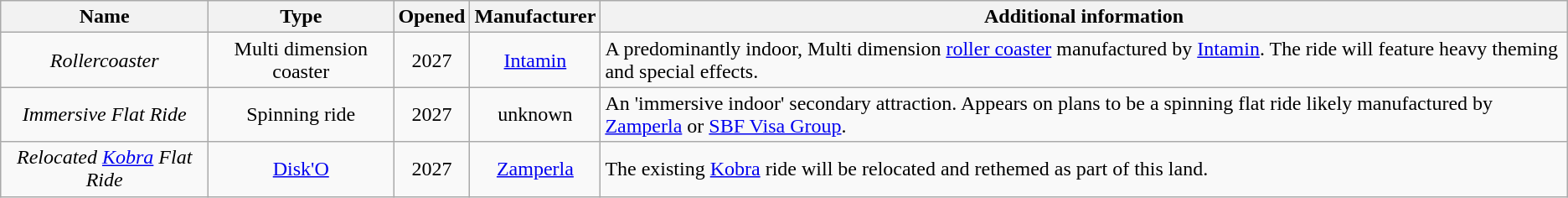<table class="wikitable sortable">
<tr>
<th>Name</th>
<th>Type</th>
<th>Opened</th>
<th>Manufacturer</th>
<th class="unsortable" !>Additional information</th>
</tr>
<tr>
<td align="center"><em>Rollercoaster</em></td>
<td align="center">Multi dimension coaster</td>
<td align="center">2027</td>
<td align="center"><a href='#'>Intamin</a></td>
<td>A predominantly indoor, Multi dimension <a href='#'>roller coaster</a> manufactured by <a href='#'>Intamin</a>. The ride will feature heavy theming and special effects.</td>
</tr>
<tr>
<td align="center"><em>Immersive Flat Ride</em></td>
<td align="center">Spinning ride</td>
<td align="center">2027</td>
<td align="center">unknown</td>
<td>An 'immersive indoor' secondary attraction. Appears on plans to be a spinning flat ride likely manufactured by <a href='#'>Zamperla</a> or <a href='#'>SBF Visa Group</a>.</td>
</tr>
<tr>
<td align="center"><em>Relocated <a href='#'>Kobra</a> Flat Ride</em></td>
<td align="center"><a href='#'>Disk'O</a></td>
<td align="center">2027</td>
<td align="center"><a href='#'>Zamperla</a></td>
<td>The existing <a href='#'>Kobra</a> ride will be relocated and rethemed as part of this land.</td>
</tr>
</table>
